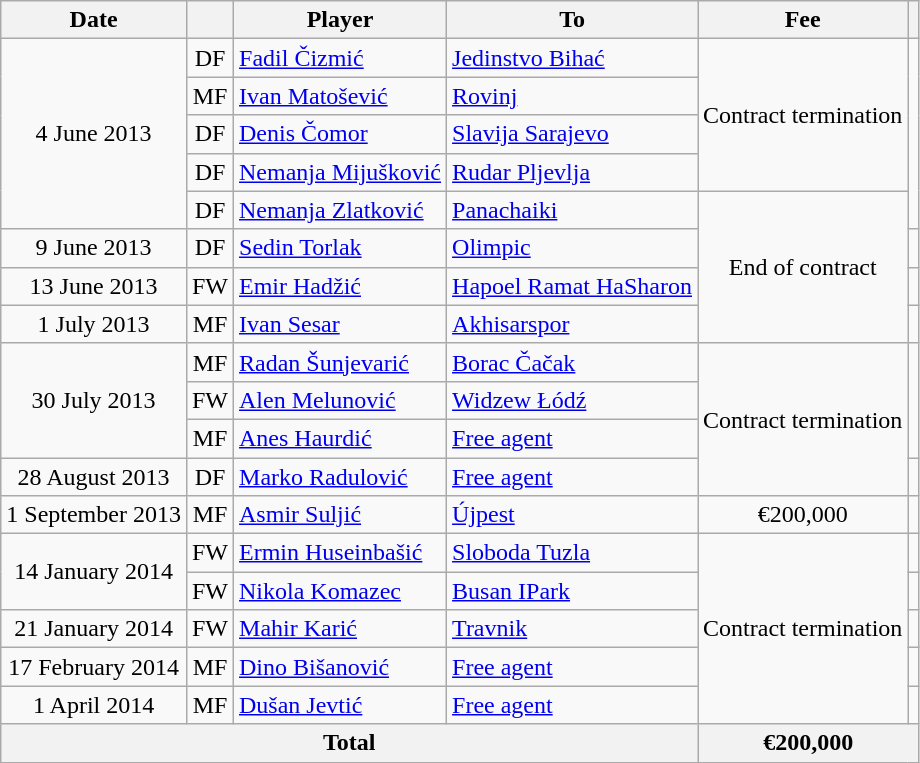<table class="wikitable" style="text-align:center;">
<tr>
<th>Date</th>
<th></th>
<th>Player</th>
<th>To</th>
<th>Fee</th>
<th></th>
</tr>
<tr>
<td rowspan=5>4 June 2013</td>
<td>DF</td>
<td style="text-align:left"> <a href='#'>Fadil Čizmić</a></td>
<td style="text-align:left"> <a href='#'>Jedinstvo Bihać</a></td>
<td rowspan=4>Contract termination</td>
<td rowspan=5></td>
</tr>
<tr>
<td>MF</td>
<td style="text-align:left"> <a href='#'>Ivan Matošević</a></td>
<td style="text-align:left"> <a href='#'>Rovinj</a></td>
</tr>
<tr>
<td>DF</td>
<td style="text-align:left"> <a href='#'>Denis Čomor</a></td>
<td style="text-align:left"> <a href='#'>Slavija Sarajevo</a></td>
</tr>
<tr>
<td>DF</td>
<td style="text-align:left"> <a href='#'>Nemanja Mijušković</a></td>
<td style="text-align:left"> <a href='#'>Rudar Pljevlja</a></td>
</tr>
<tr>
<td>DF</td>
<td style="text-align:left"> <a href='#'>Nemanja Zlatković</a></td>
<td style="text-align:left"> <a href='#'>Panachaiki</a></td>
<td rowspan=4>End of contract</td>
</tr>
<tr>
<td>9 June 2013</td>
<td>DF</td>
<td style="text-align:left"> <a href='#'>Sedin Torlak</a></td>
<td style="text-align:left"> <a href='#'>Olimpic</a></td>
<td></td>
</tr>
<tr>
<td>13 June 2013</td>
<td>FW</td>
<td style="text-align:left"> <a href='#'>Emir Hadžić</a></td>
<td style="text-align:left"> <a href='#'>Hapoel Ramat HaSharon</a></td>
<td></td>
</tr>
<tr>
<td>1 July 2013</td>
<td>MF</td>
<td style="text-align:left"> <a href='#'>Ivan Sesar</a></td>
<td style="text-align:left"> <a href='#'>Akhisarspor</a></td>
<td></td>
</tr>
<tr>
<td rowspan=3>30 July 2013</td>
<td>MF</td>
<td style="text-align:left"> <a href='#'>Radan Šunjevarić</a></td>
<td style="text-align:left"> <a href='#'>Borac Čačak</a></td>
<td rowspan=4>Contract termination</td>
<td rowspan=3></td>
</tr>
<tr>
<td>FW</td>
<td style="text-align:left"> <a href='#'>Alen Melunović</a></td>
<td style="text-align:left"> <a href='#'>Widzew Łódź</a></td>
</tr>
<tr>
<td>MF</td>
<td style="text-align:left"> <a href='#'>Anes Haurdić</a></td>
<td style="text-align:left"><a href='#'>Free agent</a></td>
</tr>
<tr>
<td>28 August 2013</td>
<td>DF</td>
<td style="text-align:left"> <a href='#'>Marko Radulović</a></td>
<td style="text-align:left"><a href='#'>Free agent</a></td>
<td></td>
</tr>
<tr>
<td>1 September 2013</td>
<td>MF</td>
<td style="text-align:left"> <a href='#'>Asmir Suljić</a></td>
<td style="text-align:left"> <a href='#'>Újpest</a></td>
<td>€200,000</td>
<td></td>
</tr>
<tr>
<td rowspan=2>14 January 2014</td>
<td>FW</td>
<td style="text-align:left"> <a href='#'>Ermin Huseinbašić</a></td>
<td style="text-align:left"> <a href='#'>Sloboda Tuzla</a></td>
<td rowspan=5>Contract termination</td>
<td></td>
</tr>
<tr>
<td>FW</td>
<td style="text-align:left"> <a href='#'>Nikola Komazec</a></td>
<td style="text-align:left"> <a href='#'>Busan IPark</a></td>
<td></td>
</tr>
<tr>
<td>21 January 2014</td>
<td>FW</td>
<td style="text-align:left"> <a href='#'>Mahir Karić</a></td>
<td style="text-align:left"> <a href='#'>Travnik</a></td>
<td></td>
</tr>
<tr>
<td>17 February 2014</td>
<td>MF</td>
<td style="text-align:left"> <a href='#'>Dino Bišanović</a></td>
<td style="text-align:left"><a href='#'>Free agent</a></td>
<td></td>
</tr>
<tr>
<td>1 April 2014</td>
<td>MF</td>
<td style="text-align:left"> <a href='#'>Dušan Jevtić</a></td>
<td style="text-align:left"><a href='#'>Free agent</a></td>
<td></td>
</tr>
<tr>
<th colspan=4>Total</th>
<th colspan=2>€200,000</th>
</tr>
</table>
